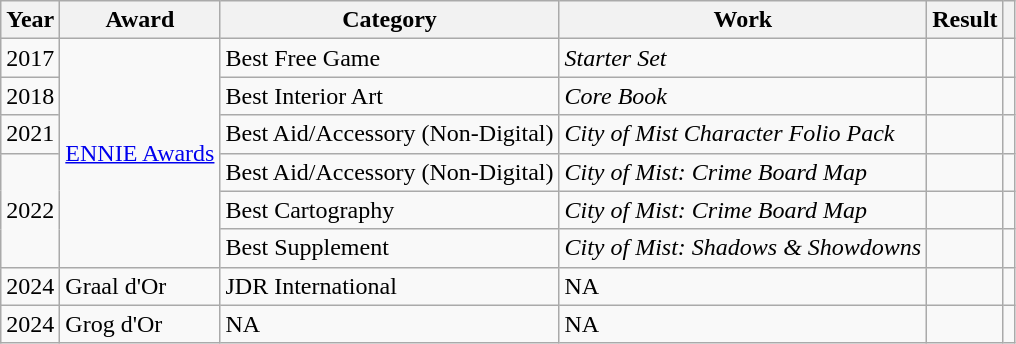<table class="wikitable sortable">
<tr>
<th>Year</th>
<th>Award</th>
<th>Category</th>
<th>Work</th>
<th>Result</th>
<th class="unsortable"></th>
</tr>
<tr>
<td>2017</td>
<td rowspan="6"><a href='#'>ENNIE Awards</a></td>
<td>Best Free Game</td>
<td><em>Starter Set</em></td>
<td></td>
<td></td>
</tr>
<tr>
<td>2018</td>
<td>Best Interior Art</td>
<td><em>Core Book</em></td>
<td></td>
<td></td>
</tr>
<tr>
<td>2021</td>
<td>Best Aid/Accessory (Non-Digital)</td>
<td><em>City of Mist Character Folio Pack</em></td>
<td></td>
<td></td>
</tr>
<tr>
<td rowspan="3">2022</td>
<td>Best Aid/Accessory (Non-Digital)</td>
<td><em>City of Mist: Crime Board Map</em></td>
<td></td>
<td></td>
</tr>
<tr>
<td>Best Cartography</td>
<td><em>City of Mist: Crime Board Map</em></td>
<td></td>
<td></td>
</tr>
<tr>
<td>Best Supplement</td>
<td><em>City of Mist: Shadows & Showdowns</em></td>
<td></td>
<td></td>
</tr>
<tr>
<td>2024</td>
<td>Graal d'Or</td>
<td>JDR International</td>
<td>NA</td>
<td></td>
<td></td>
</tr>
<tr>
<td>2024</td>
<td>Grog d'Or</td>
<td>NA</td>
<td>NA</td>
<td></td>
<td></td>
</tr>
</table>
